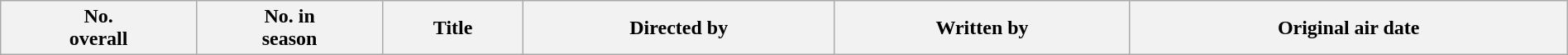<table class="wikitable plainrowheaders" style="width:100%; background:#fff;">
<tr>
<th style="background:#;">No.<br>overall</th>
<th style="background:#;">No. in<br>season</th>
<th style="background:#;">Title</th>
<th style="background:#;">Directed by</th>
<th style="background:#;">Written by</th>
<th style="background:#;">Original air date<br>












</th>
</tr>
</table>
